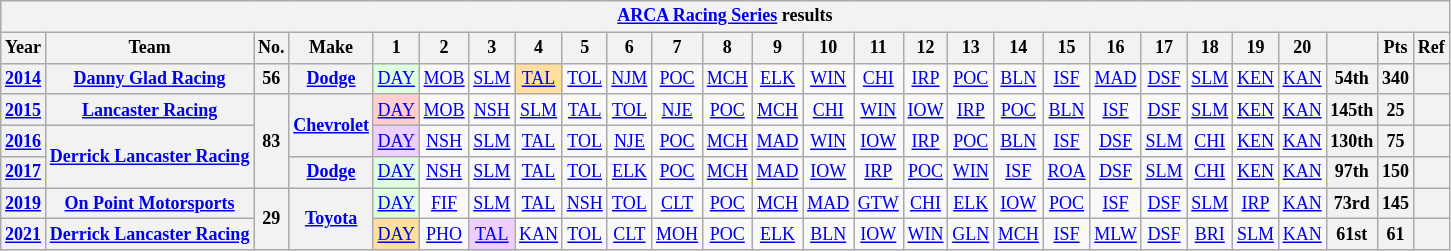<table class="wikitable" style="text-align:center; font-size:75%">
<tr>
<th colspan="27"><a href='#'>ARCA Racing Series</a> results</th>
</tr>
<tr>
<th>Year</th>
<th>Team</th>
<th>No.</th>
<th>Make</th>
<th>1</th>
<th>2</th>
<th>3</th>
<th>4</th>
<th>5</th>
<th>6</th>
<th>7</th>
<th>8</th>
<th>9</th>
<th>10</th>
<th>11</th>
<th>12</th>
<th>13</th>
<th>14</th>
<th>15</th>
<th>16</th>
<th>17</th>
<th>18</th>
<th>19</th>
<th>20</th>
<th></th>
<th>Pts</th>
<th>Ref</th>
</tr>
<tr>
<th><a href='#'>2014</a></th>
<th><a href='#'>Danny Glad Racing</a></th>
<th>56</th>
<th><a href='#'>Dodge</a></th>
<td style="background:#DFFFDF;"><a href='#'>DAY</a><br></td>
<td><a href='#'>MOB</a></td>
<td><a href='#'>SLM</a></td>
<td style="background:#FFDF9F;"><a href='#'>TAL</a><br></td>
<td><a href='#'>TOL</a></td>
<td><a href='#'>NJM</a></td>
<td><a href='#'>POC</a></td>
<td><a href='#'>MCH</a></td>
<td><a href='#'>ELK</a></td>
<td><a href='#'>WIN</a></td>
<td><a href='#'>CHI</a></td>
<td><a href='#'>IRP</a></td>
<td><a href='#'>POC</a></td>
<td><a href='#'>BLN</a></td>
<td><a href='#'>ISF</a></td>
<td><a href='#'>MAD</a></td>
<td><a href='#'>DSF</a></td>
<td><a href='#'>SLM</a></td>
<td><a href='#'>KEN</a></td>
<td><a href='#'>KAN</a></td>
<th>54th</th>
<th>340</th>
<th></th>
</tr>
<tr>
<th><a href='#'>2015</a></th>
<th><a href='#'>Lancaster Racing</a></th>
<th rowspan="3">83</th>
<th rowspan="2"><a href='#'>Chevrolet</a></th>
<td style="background:#FFCFCF;"><a href='#'>DAY</a><br></td>
<td><a href='#'>MOB</a></td>
<td><a href='#'>NSH</a></td>
<td><a href='#'>SLM</a></td>
<td><a href='#'>TAL</a></td>
<td><a href='#'>TOL</a></td>
<td><a href='#'>NJE</a></td>
<td><a href='#'>POC</a></td>
<td><a href='#'>MCH</a></td>
<td><a href='#'>CHI</a></td>
<td><a href='#'>WIN</a></td>
<td><a href='#'>IOW</a></td>
<td><a href='#'>IRP</a></td>
<td><a href='#'>POC</a></td>
<td><a href='#'>BLN</a></td>
<td><a href='#'>ISF</a></td>
<td><a href='#'>DSF</a></td>
<td><a href='#'>SLM</a></td>
<td><a href='#'>KEN</a></td>
<td><a href='#'>KAN</a></td>
<th>145th</th>
<th>25</th>
<th></th>
</tr>
<tr>
<th><a href='#'>2016</a></th>
<th rowspan="2"><a href='#'>Derrick Lancaster Racing</a></th>
<td style="background:#EFCFFF;"><a href='#'>DAY</a><br></td>
<td><a href='#'>NSH</a></td>
<td><a href='#'>SLM</a></td>
<td><a href='#'>TAL</a></td>
<td><a href='#'>TOL</a></td>
<td><a href='#'>NJE</a></td>
<td><a href='#'>POC</a></td>
<td><a href='#'>MCH</a></td>
<td><a href='#'>MAD</a></td>
<td><a href='#'>WIN</a></td>
<td><a href='#'>IOW</a></td>
<td><a href='#'>IRP</a></td>
<td><a href='#'>POC</a></td>
<td><a href='#'>BLN</a></td>
<td><a href='#'>ISF</a></td>
<td><a href='#'>DSF</a></td>
<td><a href='#'>SLM</a></td>
<td><a href='#'>CHI</a></td>
<td><a href='#'>KEN</a></td>
<td><a href='#'>KAN</a></td>
<th>130th</th>
<th>75</th>
<th></th>
</tr>
<tr>
<th><a href='#'>2017</a></th>
<th><a href='#'>Dodge</a></th>
<td style="background:#DFFFDF;"><a href='#'>DAY</a><br></td>
<td><a href='#'>NSH</a></td>
<td><a href='#'>SLM</a></td>
<td><a href='#'>TAL</a></td>
<td><a href='#'>TOL</a></td>
<td><a href='#'>ELK</a></td>
<td><a href='#'>POC</a></td>
<td><a href='#'>MCH</a></td>
<td><a href='#'>MAD</a></td>
<td><a href='#'>IOW</a></td>
<td><a href='#'>IRP</a></td>
<td><a href='#'>POC</a></td>
<td><a href='#'>WIN</a></td>
<td><a href='#'>ISF</a></td>
<td><a href='#'>ROA</a></td>
<td><a href='#'>DSF</a></td>
<td><a href='#'>SLM</a></td>
<td><a href='#'>CHI</a></td>
<td><a href='#'>KEN</a></td>
<td><a href='#'>KAN</a></td>
<th>97th</th>
<th>150</th>
<th></th>
</tr>
<tr>
<th><a href='#'>2019</a></th>
<th><a href='#'>On Point Motorsports</a></th>
<th rowspan="2">29</th>
<th rowspan="2"><a href='#'>Toyota</a></th>
<td style="background:#DFFFDF;"><a href='#'>DAY</a><br></td>
<td><a href='#'>FIF</a></td>
<td><a href='#'>SLM</a></td>
<td><a href='#'>TAL</a></td>
<td><a href='#'>NSH</a></td>
<td><a href='#'>TOL</a></td>
<td><a href='#'>CLT</a></td>
<td><a href='#'>POC</a></td>
<td><a href='#'>MCH</a></td>
<td><a href='#'>MAD</a></td>
<td><a href='#'>GTW</a></td>
<td><a href='#'>CHI</a></td>
<td><a href='#'>ELK</a></td>
<td><a href='#'>IOW</a></td>
<td><a href='#'>POC</a></td>
<td><a href='#'>ISF</a></td>
<td><a href='#'>DSF</a></td>
<td><a href='#'>SLM</a></td>
<td><a href='#'>IRP</a></td>
<td><a href='#'>KAN</a></td>
<th>73rd</th>
<th>145</th>
<th></th>
</tr>
<tr>
<th><a href='#'>2021</a></th>
<th><a href='#'>Derrick Lancaster Racing</a></th>
<td style="background:#FFDF9F;"><a href='#'>DAY</a><br></td>
<td><a href='#'>PHO</a></td>
<td style="background:#EFCFFF;"><a href='#'>TAL</a><br></td>
<td><a href='#'>KAN</a></td>
<td><a href='#'>TOL</a></td>
<td><a href='#'>CLT</a></td>
<td><a href='#'>MOH</a></td>
<td><a href='#'>POC</a></td>
<td><a href='#'>ELK</a></td>
<td><a href='#'>BLN</a></td>
<td><a href='#'>IOW</a></td>
<td><a href='#'>WIN</a></td>
<td><a href='#'>GLN</a></td>
<td><a href='#'>MCH</a></td>
<td><a href='#'>ISF</a></td>
<td><a href='#'>MLW</a></td>
<td><a href='#'>DSF</a></td>
<td><a href='#'>BRI</a></td>
<td><a href='#'>SLM</a></td>
<td><a href='#'>KAN</a></td>
<th>61st</th>
<th>61</th>
<th></th>
</tr>
</table>
